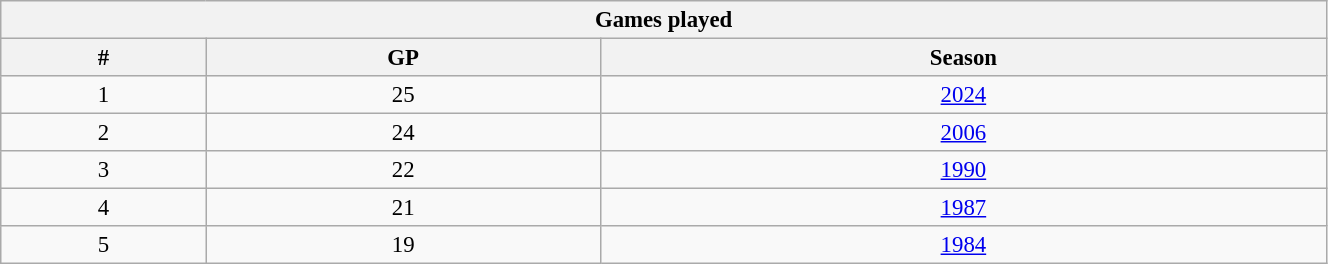<table class="wikitable" style="text-align: center; font-size: 95%" width="70%">
<tr>
<th colspan="3">Games played</th>
</tr>
<tr>
<th>#</th>
<th>GP</th>
<th>Season</th>
</tr>
<tr>
<td>1</td>
<td>25</td>
<td><a href='#'>2024</a></td>
</tr>
<tr>
<td>2</td>
<td>24</td>
<td><a href='#'>2006</a></td>
</tr>
<tr>
<td>3</td>
<td>22</td>
<td><a href='#'>1990</a></td>
</tr>
<tr>
<td>4</td>
<td>21</td>
<td><a href='#'>1987</a></td>
</tr>
<tr>
<td>5</td>
<td>19</td>
<td><a href='#'>1984</a></td>
</tr>
</table>
